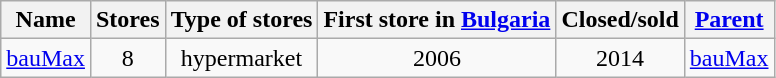<table class="wikitable sortable">
<tr>
<th>Name</th>
<th>Stores</th>
<th>Type of stores</th>
<th>First store in <a href='#'>Bulgaria</a></th>
<th>Closed/sold</th>
<th><a href='#'>Parent</a></th>
</tr>
<tr>
<td><a href='#'>bauMax</a></td>
<td align="center">8</td>
<td align="center">hypermarket</td>
<td align="center">2006</td>
<td align="center">2014</td>
<td><a href='#'>bauMax</a></td>
</tr>
</table>
